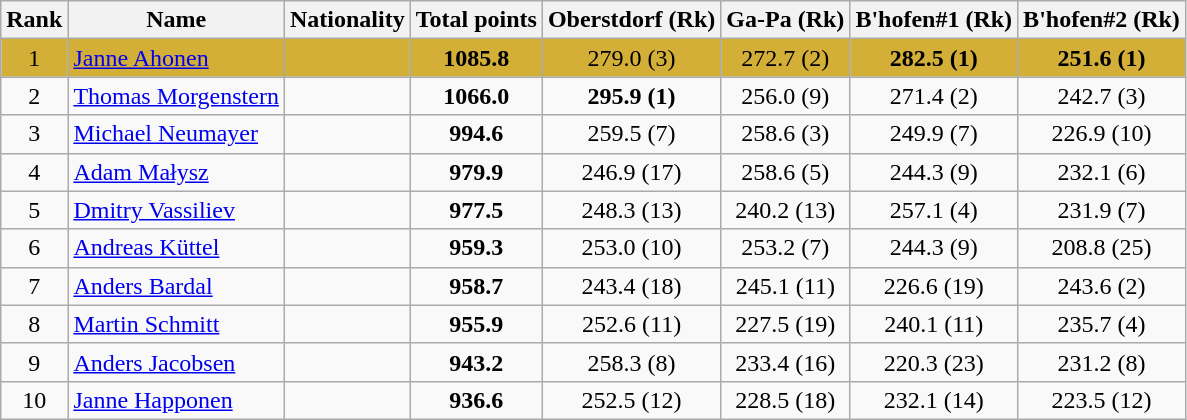<table class="wikitable">
<tr style="text-align:center">
<th>Rank</th>
<th>Name</th>
<th>Nationality</th>
<th>Total points</th>
<th>Oberstdorf (Rk)</th>
<th>Ga-Pa (Rk)</th>
<th>B'hofen#1 (Rk)</th>
<th>B'hofen#2 (Rk)</th>
</tr>
<tr style="background:#D4AF37;text-align:center;">
<td>1</td>
<td align=left><a href='#'>Janne Ahonen</a></td>
<td align=left></td>
<td><strong>1085.8</strong></td>
<td>279.0 (3)</td>
<td>272.7 (2)</td>
<td><strong>282.5 (1)</strong></td>
<td><strong>251.6 (1)</strong></td>
</tr>
<tr style="text-align:center">
<td>2</td>
<td align=left><a href='#'>Thomas Morgenstern</a></td>
<td align=left></td>
<td><strong>1066.0</strong></td>
<td><strong>295.9 (1)</strong></td>
<td>256.0 (9)</td>
<td>271.4 (2)</td>
<td>242.7 (3)</td>
</tr>
<tr style="text-align:center">
<td>3</td>
<td align=left><a href='#'>Michael Neumayer</a></td>
<td align=left></td>
<td><strong>994.6</strong></td>
<td>259.5 (7)</td>
<td>258.6 (3)</td>
<td>249.9 (7)</td>
<td>226.9 (10)</td>
</tr>
<tr style="text-align:center">
<td>4</td>
<td align=left><a href='#'>Adam Małysz</a></td>
<td align=left></td>
<td><strong>979.9</strong></td>
<td>246.9 (17)</td>
<td>258.6 (5)</td>
<td>244.3 (9)</td>
<td>232.1 (6)</td>
</tr>
<tr style="text-align:center">
<td>5</td>
<td align=left><a href='#'>Dmitry Vassiliev</a></td>
<td align=left></td>
<td><strong>977.5</strong></td>
<td>248.3 (13)</td>
<td>240.2 (13)</td>
<td>257.1 (4)</td>
<td>231.9 (7)</td>
</tr>
<tr style="text-align:center">
<td>6</td>
<td align=left><a href='#'>Andreas Küttel</a></td>
<td align=left></td>
<td><strong>959.3</strong></td>
<td>253.0 (10)</td>
<td>253.2 (7)</td>
<td>244.3 (9)</td>
<td>208.8 (25)</td>
</tr>
<tr style="text-align:center">
<td>7</td>
<td align=left><a href='#'>Anders Bardal</a></td>
<td align=left></td>
<td><strong>958.7</strong></td>
<td>243.4 (18)</td>
<td>245.1 (11)</td>
<td>226.6 (19)</td>
<td>243.6 (2)</td>
</tr>
<tr style="text-align:center">
<td>8</td>
<td align=left><a href='#'>Martin Schmitt</a></td>
<td align=left></td>
<td><strong>955.9</strong></td>
<td>252.6 (11)</td>
<td>227.5 (19)</td>
<td>240.1 (11)</td>
<td>235.7 (4)</td>
</tr>
<tr style="text-align:center">
<td>9</td>
<td align=left><a href='#'>Anders Jacobsen</a></td>
<td align=left></td>
<td><strong>943.2</strong></td>
<td>258.3 (8)</td>
<td>233.4 (16)</td>
<td>220.3 (23)</td>
<td>231.2 (8)</td>
</tr>
<tr style="text-align:center">
<td>10</td>
<td align=left><a href='#'>Janne Happonen</a></td>
<td align=left></td>
<td><strong>936.6</strong></td>
<td>252.5 (12)</td>
<td>228.5 (18)</td>
<td>232.1 (14)</td>
<td>223.5 (12)</td>
</tr>
</table>
